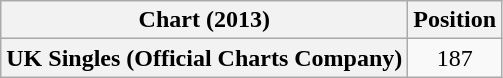<table class="wikitable plainrowheaders">
<tr>
<th>Chart (2013)</th>
<th>Position</th>
</tr>
<tr>
<th scope="row">UK Singles (Official Charts Company)</th>
<td style="text-align:center;">187</td>
</tr>
</table>
